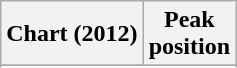<table class="wikitable sortable">
<tr>
<th>Chart (2012)</th>
<th>Peak<br>position</th>
</tr>
<tr>
</tr>
<tr>
</tr>
<tr>
</tr>
</table>
